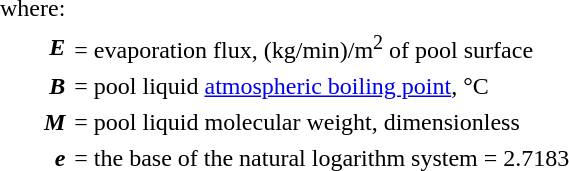<table border="0" cellpadding="2">
<tr>
<td align=right>where:</td>
<td> </td>
</tr>
<tr>
<th align=right><em>E</em></th>
<td align=left>= evaporation flux, (kg/min)/m<sup>2</sup> of pool surface</td>
</tr>
<tr>
<th align=right><em>B</em></th>
<td align=left>= pool liquid <a href='#'>atmospheric boiling point</a>, °C</td>
</tr>
<tr>
<th align=right><em>M</em></th>
<td align=left>= pool liquid molecular weight, dimensionless</td>
</tr>
<tr>
<th align=right><em>e</em></th>
<td align=left>= the base of the natural logarithm system = 2.7183</td>
</tr>
</table>
